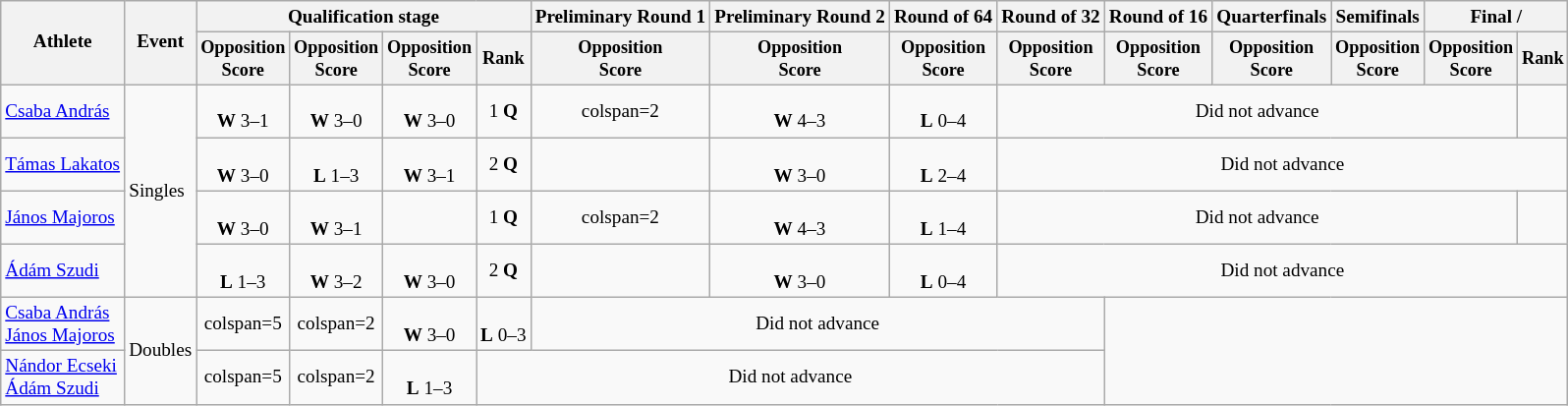<table class=wikitable style=font-size:80%;text-align:center>
<tr>
<th rowspan=2>Athlete</th>
<th rowspan=2>Event</th>
<th colspan=4>Qualification stage</th>
<th>Preliminary Round 1</th>
<th>Preliminary Round 2</th>
<th>Round of 64</th>
<th>Round of 32</th>
<th>Round of 16</th>
<th>Quarterfinals</th>
<th>Semifinals</th>
<th colspan=2>Final / </th>
</tr>
<tr style=font-size:95%>
<th>Opposition<br>Score</th>
<th>Opposition<br>Score</th>
<th>Opposition<br>Score</th>
<th>Rank</th>
<th>Opposition<br>Score</th>
<th>Opposition<br>Score</th>
<th>Opposition<br>Score</th>
<th>Opposition<br>Score</th>
<th>Opposition<br>Score</th>
<th>Opposition<br>Score</th>
<th>Opposition<br>Score</th>
<th>Opposition<br>Score</th>
<th>Rank</th>
</tr>
<tr align=center>
<td align=left><a href='#'>Csaba András</a></td>
<td align=left rowspan=4>Singles</td>
<td><br><strong>W</strong> 3–1</td>
<td><br><strong>W</strong> 3–0</td>
<td><br><strong>W</strong> 3–0</td>
<td>1 <strong>Q</strong></td>
<td>colspan=2</td>
<td><br><strong>W</strong> 4–3</td>
<td><br><strong>L</strong> 0–4</td>
<td colspan=5>Did not advance</td>
</tr>
<tr align=center>
<td align=left><a href='#'>Támas Lakatos</a></td>
<td><br><strong>W</strong> 3–0</td>
<td><br><strong>L</strong> 1–3</td>
<td><br><strong>W</strong> 3–1</td>
<td>2 <strong>Q</strong></td>
<td></td>
<td><br><strong>W</strong> 3–0</td>
<td><br><strong>L</strong> 2–4</td>
<td colspan=6>Did not advance</td>
</tr>
<tr align=center>
<td align=left><a href='#'>János Majoros</a></td>
<td><br><strong>W</strong> 3–0</td>
<td><br><strong>W</strong> 3–1</td>
<td></td>
<td>1 <strong>Q</strong></td>
<td>colspan=2</td>
<td><br><strong>W</strong> 4–3</td>
<td><br><strong>L</strong> 1–4</td>
<td colspan=5>Did not advance</td>
</tr>
<tr align=center>
<td align=left><a href='#'>Ádám Szudi</a></td>
<td><br><strong>L</strong> 1–3</td>
<td><br><strong>W</strong> 3–2</td>
<td><br><strong>W</strong> 3–0</td>
<td>2 <strong>Q</strong></td>
<td></td>
<td><br><strong>W</strong> 3–0</td>
<td><br><strong>L</strong> 0–4</td>
<td colspan=6>Did not advance</td>
</tr>
<tr align=center>
<td align=left><a href='#'>Csaba András</a><br><a href='#'>János Majoros</a></td>
<td align=left rowspan=2>Doubles</td>
<td>colspan=5</td>
<td>colspan=2</td>
<td><br><strong>W</strong> 3–0</td>
<td><br><strong>L</strong> 0–3</td>
<td colspan=4>Did not advance</td>
</tr>
<tr align=center>
<td align=left><a href='#'>Nándor Ecseki</a><br><a href='#'>Ádám Szudi</a></td>
<td>colspan=5</td>
<td>colspan=2</td>
<td><br><strong>L</strong> 1–3</td>
<td colspan=5>Did not advance</td>
</tr>
</table>
